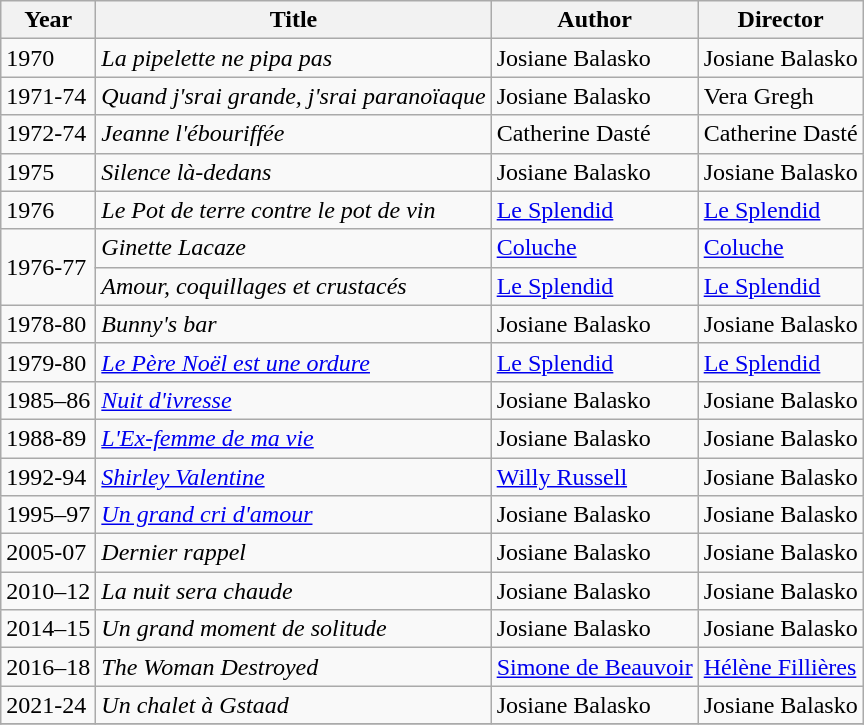<table class="wikitable">
<tr>
<th>Year</th>
<th>Title</th>
<th>Author</th>
<th>Director</th>
</tr>
<tr>
<td>1970</td>
<td><em>La pipelette ne pipa pas</em></td>
<td>Josiane Balasko</td>
<td>Josiane Balasko</td>
</tr>
<tr>
<td>1971-74</td>
<td><em>Quand j'srai grande, j'srai paranoïaque</em></td>
<td>Josiane Balasko</td>
<td>Vera Gregh</td>
</tr>
<tr>
<td>1972-74</td>
<td><em>Jeanne l'ébouriffée</em></td>
<td>Catherine Dasté</td>
<td>Catherine Dasté</td>
</tr>
<tr>
<td>1975</td>
<td><em>Silence là-dedans</em></td>
<td>Josiane Balasko</td>
<td>Josiane Balasko</td>
</tr>
<tr>
<td>1976</td>
<td><em>Le Pot de terre contre le pot de vin</em></td>
<td><a href='#'>Le Splendid</a></td>
<td><a href='#'>Le Splendid</a></td>
</tr>
<tr>
<td rowspan=2>1976-77</td>
<td><em>Ginette Lacaze</em></td>
<td><a href='#'>Coluche</a></td>
<td><a href='#'>Coluche</a></td>
</tr>
<tr>
<td><em>Amour, coquillages et crustacés</em></td>
<td><a href='#'>Le Splendid</a></td>
<td><a href='#'>Le Splendid</a></td>
</tr>
<tr>
<td>1978-80</td>
<td><em>Bunny's bar</em></td>
<td>Josiane Balasko</td>
<td>Josiane Balasko</td>
</tr>
<tr>
<td>1979-80</td>
<td><em><a href='#'>Le Père Noël est une ordure</a></em></td>
<td><a href='#'>Le Splendid</a></td>
<td><a href='#'>Le Splendid</a></td>
</tr>
<tr>
<td>1985–86</td>
<td><em><a href='#'>Nuit d'ivresse</a></em></td>
<td>Josiane Balasko</td>
<td>Josiane Balasko</td>
</tr>
<tr>
<td>1988-89</td>
<td><em><a href='#'>L'Ex-femme de ma vie</a></em></td>
<td>Josiane Balasko</td>
<td>Josiane Balasko</td>
</tr>
<tr>
<td>1992-94</td>
<td><em><a href='#'>Shirley Valentine</a></em></td>
<td><a href='#'>Willy Russell</a></td>
<td>Josiane Balasko</td>
</tr>
<tr>
<td>1995–97</td>
<td><em><a href='#'>Un grand cri d'amour</a></em></td>
<td>Josiane Balasko</td>
<td>Josiane Balasko</td>
</tr>
<tr>
<td>2005-07</td>
<td><em>Dernier rappel</em></td>
<td>Josiane Balasko</td>
<td>Josiane Balasko</td>
</tr>
<tr>
<td>2010–12</td>
<td><em>La nuit sera chaude</em></td>
<td>Josiane Balasko</td>
<td>Josiane Balasko</td>
</tr>
<tr>
<td>2014–15</td>
<td><em>Un grand moment de solitude</em></td>
<td>Josiane Balasko</td>
<td>Josiane Balasko</td>
</tr>
<tr>
<td>2016–18</td>
<td><em>The Woman Destroyed</em></td>
<td><a href='#'>Simone de Beauvoir</a></td>
<td><a href='#'>Hélène Fillières</a></td>
</tr>
<tr>
<td>2021-24</td>
<td><em>Un chalet à Gstaad</em></td>
<td>Josiane Balasko</td>
<td>Josiane Balasko</td>
</tr>
<tr>
</tr>
</table>
